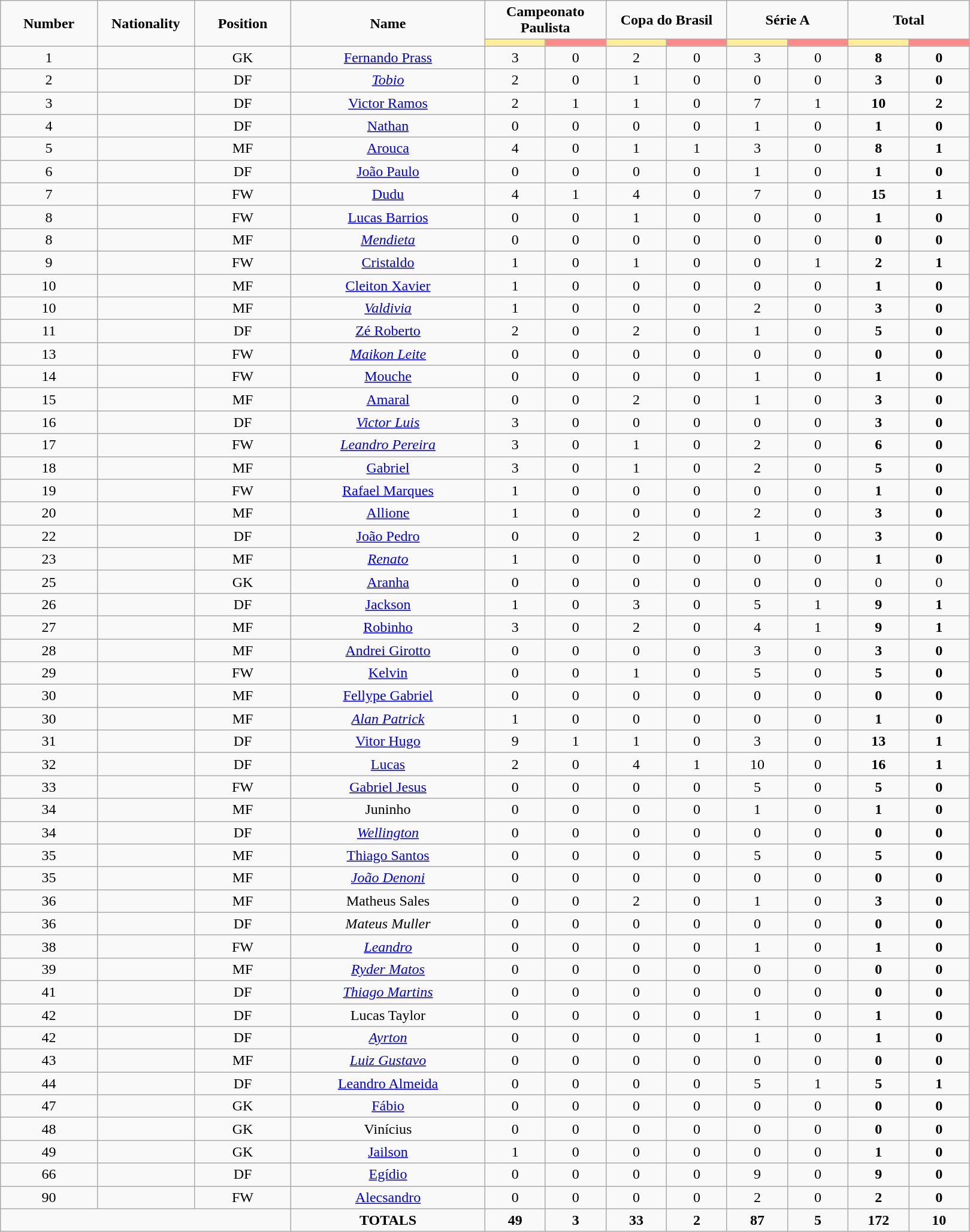<table class="wikitable" style="text-align:center;">
<tr style="text-align:center;">
<td rowspan="2"  style="width:10%; "><strong>Number</strong></td>
<td rowspan="2"  style="width:10%; "><strong>Nationality</strong></td>
<td rowspan="2"  style="width:10%; "><strong>Position</strong></td>
<td rowspan="2"  style="width:20%; "><strong>Name</strong></td>
<td colspan="2"><strong>Campeonato Paulista</strong></td>
<td colspan="2"><strong>Copa do Brasil</strong></td>
<td colspan="2"><strong>Série A</strong></td>
<td colspan="2"><strong>Total</strong></td>
</tr>
<tr>
<th style="width:60px; background:#fe9;"></th>
<th style="width:60px; background:#ff8888;"></th>
<th style="width:60px; background:#fe9;"></th>
<th style="width:60px; background:#ff8888;"></th>
<th style="width:60px; background:#fe9;"></th>
<th style="width:60px; background:#ff8888;"></th>
<th style="width:60px; background:#fe9;"></th>
<th style="width:60px; background:#ff8888;"></th>
</tr>
<tr>
<td>1</td>
<td></td>
<td>GK</td>
<td><a href='#'>Fernando Prass</a></td>
<td>3</td>
<td>0</td>
<td>2</td>
<td>0</td>
<td>3</td>
<td>0</td>
<td><strong>8</strong></td>
<td><strong>0</strong></td>
</tr>
<tr>
<td>2</td>
<td></td>
<td>DF</td>
<td><em><a href='#'>Tobio</a></em></td>
<td>2</td>
<td>0</td>
<td>1</td>
<td>0</td>
<td>0</td>
<td>0</td>
<td><strong>3</strong></td>
<td><strong>0</strong></td>
</tr>
<tr>
<td>3</td>
<td></td>
<td>DF</td>
<td><a href='#'>Victor Ramos</a></td>
<td>2</td>
<td>1</td>
<td>1</td>
<td>0</td>
<td>7</td>
<td>1</td>
<td><strong>10</strong></td>
<td><strong>2</strong></td>
</tr>
<tr>
<td>4</td>
<td></td>
<td>DF</td>
<td><a href='#'>Nathan</a></td>
<td>0</td>
<td>0</td>
<td>0</td>
<td>0</td>
<td>1</td>
<td>0</td>
<td><strong>1</strong></td>
<td><strong>0</strong></td>
</tr>
<tr>
<td>5</td>
<td></td>
<td>MF</td>
<td><a href='#'>Arouca</a></td>
<td>4</td>
<td>0</td>
<td>1</td>
<td>1</td>
<td>3</td>
<td>0</td>
<td><strong>8</strong></td>
<td><strong>1</strong></td>
</tr>
<tr>
<td>6</td>
<td></td>
<td>DF</td>
<td><a href='#'>João Paulo</a></td>
<td>0</td>
<td>0</td>
<td>0</td>
<td>0</td>
<td>1</td>
<td>0</td>
<td><strong>1</strong></td>
<td><strong>0</strong></td>
</tr>
<tr>
<td>7</td>
<td></td>
<td>FW</td>
<td><a href='#'>Dudu</a></td>
<td>4</td>
<td>1</td>
<td>4</td>
<td>0</td>
<td>7</td>
<td>0</td>
<td><strong>15</strong></td>
<td><strong>1</strong></td>
</tr>
<tr>
<td>8</td>
<td></td>
<td>FW</td>
<td><a href='#'>Lucas Barrios</a></td>
<td>0</td>
<td>0</td>
<td>1</td>
<td>0</td>
<td>0</td>
<td>0</td>
<td><strong>1</strong></td>
<td><strong>0</strong></td>
</tr>
<tr>
<td>8</td>
<td></td>
<td>MF</td>
<td><em><a href='#'>Mendieta</a></em></td>
<td>0</td>
<td>0</td>
<td>0</td>
<td>0</td>
<td>0</td>
<td>0</td>
<td><strong>0</strong></td>
<td><strong>0</strong></td>
</tr>
<tr>
<td>9</td>
<td></td>
<td>FW</td>
<td><a href='#'>Cristaldo</a></td>
<td>1</td>
<td>0</td>
<td>1</td>
<td>0</td>
<td>0</td>
<td>1</td>
<td><strong>2</strong></td>
<td><strong>1</strong></td>
</tr>
<tr>
<td>10</td>
<td></td>
<td>MF</td>
<td><a href='#'>Cleiton Xavier</a></td>
<td>1</td>
<td>0</td>
<td>0</td>
<td>0</td>
<td>0</td>
<td>0</td>
<td><strong>1</strong></td>
<td><strong>0</strong></td>
</tr>
<tr>
<td>10</td>
<td></td>
<td>MF</td>
<td><em><a href='#'>Valdivia</a></em></td>
<td>1</td>
<td>0</td>
<td>0</td>
<td>0</td>
<td>2</td>
<td>0</td>
<td><strong>3</strong></td>
<td><strong>0</strong></td>
</tr>
<tr>
<td>11</td>
<td></td>
<td>DF</td>
<td><a href='#'>Zé Roberto</a></td>
<td>2</td>
<td>0</td>
<td>2</td>
<td>0</td>
<td>1</td>
<td>0</td>
<td><strong>5</strong></td>
<td><strong>0</strong></td>
</tr>
<tr>
<td>13</td>
<td></td>
<td>FW</td>
<td><em><a href='#'>Maikon Leite</a></em></td>
<td>0</td>
<td>0</td>
<td>0</td>
<td>0</td>
<td>0</td>
<td>0</td>
<td><strong>0</strong></td>
<td><strong>0</strong></td>
</tr>
<tr>
<td>14</td>
<td></td>
<td>FW</td>
<td><a href='#'>Mouche</a></td>
<td>0</td>
<td>0</td>
<td>0</td>
<td>0</td>
<td>1</td>
<td>0</td>
<td><strong>1</strong></td>
<td><strong>0</strong></td>
</tr>
<tr>
<td>15</td>
<td></td>
<td>MF</td>
<td><a href='#'>Amaral</a></td>
<td>0</td>
<td>0</td>
<td>2</td>
<td>0</td>
<td>1</td>
<td>0</td>
<td><strong>3</strong></td>
<td><strong>0</strong></td>
</tr>
<tr>
<td>16</td>
<td></td>
<td>DF</td>
<td><em><a href='#'>Victor Luis</a></em></td>
<td>3</td>
<td>0</td>
<td>0</td>
<td>0</td>
<td>0</td>
<td>0</td>
<td><strong>3</strong></td>
<td><strong>0</strong></td>
</tr>
<tr>
<td>17</td>
<td></td>
<td>FW</td>
<td><em><a href='#'>Leandro Pereira</a></em></td>
<td>3</td>
<td>0</td>
<td>1</td>
<td>0</td>
<td>2</td>
<td>0</td>
<td><strong>6</strong></td>
<td><strong>0</strong></td>
</tr>
<tr>
<td>18</td>
<td></td>
<td>MF</td>
<td><a href='#'>Gabriel</a></td>
<td>3</td>
<td>0</td>
<td>1</td>
<td>0</td>
<td>2</td>
<td>0</td>
<td><strong>5</strong></td>
<td><strong>0</strong></td>
</tr>
<tr>
<td>19</td>
<td></td>
<td>FW</td>
<td><a href='#'>Rafael Marques</a></td>
<td>1</td>
<td>0</td>
<td>0</td>
<td>0</td>
<td>0</td>
<td>0</td>
<td><strong>1</strong></td>
<td><strong>0</strong></td>
</tr>
<tr>
<td>20</td>
<td></td>
<td>MF</td>
<td><a href='#'>Allione</a></td>
<td>1</td>
<td>0</td>
<td>0</td>
<td>0</td>
<td>2</td>
<td>0</td>
<td><strong>3</strong></td>
<td><strong>0</strong></td>
</tr>
<tr>
<td>22</td>
<td></td>
<td>DF</td>
<td><a href='#'>João Pedro</a></td>
<td>0</td>
<td>0</td>
<td>2</td>
<td>0</td>
<td>1</td>
<td>0</td>
<td><strong>3</strong></td>
<td><strong>0</strong></td>
</tr>
<tr>
<td>23</td>
<td></td>
<td>MF</td>
<td><em><a href='#'>Renato</a></em></td>
<td>1</td>
<td>0</td>
<td>0</td>
<td>0</td>
<td>0</td>
<td>0</td>
<td><strong>1</strong></td>
<td><strong>0</strong></td>
</tr>
<tr>
<td>25</td>
<td></td>
<td>GK</td>
<td><a href='#'>Aranha</a></td>
<td>0</td>
<td>0</td>
<td>0</td>
<td>0</td>
<td>0</td>
<td>0</td>
<td>0</td>
<td>0</td>
</tr>
<tr>
<td>26</td>
<td></td>
<td>DF</td>
<td><a href='#'>Jackson</a></td>
<td>1</td>
<td>0</td>
<td>3</td>
<td>0</td>
<td>5</td>
<td>1</td>
<td><strong>9</strong></td>
<td><strong>1</strong></td>
</tr>
<tr>
<td>27</td>
<td></td>
<td>MF</td>
<td><a href='#'>Robinho</a></td>
<td>3</td>
<td>0</td>
<td>2</td>
<td>0</td>
<td>4</td>
<td>1</td>
<td><strong>9</strong></td>
<td><strong>1</strong></td>
</tr>
<tr>
<td>28</td>
<td></td>
<td>MF</td>
<td><a href='#'>Andrei Girotto</a></td>
<td>0</td>
<td>0</td>
<td>0</td>
<td>0</td>
<td>3</td>
<td>0</td>
<td><strong>3</strong></td>
<td><strong>0</strong></td>
</tr>
<tr>
<td>29</td>
<td></td>
<td>FW</td>
<td><a href='#'>Kelvin</a></td>
<td>0</td>
<td>0</td>
<td>1</td>
<td>0</td>
<td>5</td>
<td>0</td>
<td><strong>5</strong></td>
<td><strong>0</strong></td>
</tr>
<tr>
<td>30</td>
<td></td>
<td>MF</td>
<td><a href='#'>Fellype Gabriel</a></td>
<td>0</td>
<td>0</td>
<td>0</td>
<td>0</td>
<td>0</td>
<td>0</td>
<td><strong>0</strong></td>
<td><strong>0</strong></td>
</tr>
<tr>
<td>30</td>
<td></td>
<td>MF</td>
<td><em><a href='#'>Alan Patrick</a></em></td>
<td>1</td>
<td>0</td>
<td>0</td>
<td>0</td>
<td>0</td>
<td>0</td>
<td><strong>1</strong></td>
<td><strong>0</strong></td>
</tr>
<tr>
<td>31</td>
<td></td>
<td>DF</td>
<td><a href='#'>Vitor Hugo</a></td>
<td>9</td>
<td>1</td>
<td>1</td>
<td>0</td>
<td>3</td>
<td>0</td>
<td><strong>13</strong></td>
<td><strong>1</strong></td>
</tr>
<tr>
<td>32</td>
<td></td>
<td>DF</td>
<td><a href='#'>Lucas</a></td>
<td>2</td>
<td>0</td>
<td>4</td>
<td>1</td>
<td>10</td>
<td>0</td>
<td><strong>16</strong></td>
<td><strong>1</strong></td>
</tr>
<tr>
<td>33</td>
<td></td>
<td>FW</td>
<td><a href='#'>Gabriel Jesus</a></td>
<td>0</td>
<td>0</td>
<td>0</td>
<td>0</td>
<td>5</td>
<td>0</td>
<td><strong>5</strong></td>
<td><strong>0</strong></td>
</tr>
<tr>
<td>34</td>
<td></td>
<td>MF</td>
<td>Juninho</td>
<td>0</td>
<td>0</td>
<td>0</td>
<td>0</td>
<td>1</td>
<td>0</td>
<td><strong>1</strong></td>
<td><strong>0</strong></td>
</tr>
<tr>
<td>34</td>
<td></td>
<td>DF</td>
<td><em><a href='#'>Wellington</a></em></td>
<td>0</td>
<td>0</td>
<td>0</td>
<td>0</td>
<td>0</td>
<td>0</td>
<td><strong>0</strong></td>
<td><strong>0</strong></td>
</tr>
<tr>
<td>35</td>
<td></td>
<td>MF</td>
<td><a href='#'>Thiago Santos</a></td>
<td>0</td>
<td>0</td>
<td>0</td>
<td>0</td>
<td>5</td>
<td>0</td>
<td><strong>5</strong></td>
<td><strong>0</strong></td>
</tr>
<tr>
<td>35</td>
<td></td>
<td>MF</td>
<td><em><a href='#'>João Denoni</a></em></td>
<td>0</td>
<td>0</td>
<td>0</td>
<td>0</td>
<td>0</td>
<td>0</td>
<td><strong>0</strong></td>
<td><strong>0</strong></td>
</tr>
<tr>
<td>36</td>
<td></td>
<td>MF</td>
<td>Matheus Sales</td>
<td>0</td>
<td>0</td>
<td>2</td>
<td>0</td>
<td>1</td>
<td>0</td>
<td><strong>3</strong></td>
<td><strong>0</strong></td>
</tr>
<tr>
<td>36</td>
<td></td>
<td>DF</td>
<td><em>Mateus Muller</em></td>
<td>0</td>
<td>0</td>
<td>0</td>
<td>0</td>
<td>0</td>
<td>0</td>
<td><strong>0</strong></td>
<td><strong>0</strong></td>
</tr>
<tr>
<td>38</td>
<td></td>
<td>FW</td>
<td><em><a href='#'>Leandro</a></em></td>
<td>0</td>
<td>0</td>
<td>0</td>
<td>0</td>
<td>1</td>
<td>0</td>
<td><strong>1</strong></td>
<td><strong>0</strong></td>
</tr>
<tr>
<td>39</td>
<td></td>
<td>MF</td>
<td><em><a href='#'>Ryder Matos</a></em></td>
<td>0</td>
<td>0</td>
<td>0</td>
<td>0</td>
<td>0</td>
<td>0</td>
<td><strong>0</strong></td>
<td><strong>0</strong></td>
</tr>
<tr>
<td>41</td>
<td></td>
<td>DF</td>
<td><em><a href='#'>Thiago Martins</a></em></td>
<td>0</td>
<td>0</td>
<td>0</td>
<td>0</td>
<td>0</td>
<td>0</td>
<td><strong>0</strong></td>
<td><strong>0</strong></td>
</tr>
<tr>
<td>42</td>
<td></td>
<td>DF</td>
<td>Lucas Taylor</td>
<td>0</td>
<td>0</td>
<td>0</td>
<td>0</td>
<td>1</td>
<td>0</td>
<td><strong>1</strong></td>
<td><strong>0</strong></td>
</tr>
<tr>
<td>42</td>
<td></td>
<td>DF</td>
<td><em><a href='#'>Ayrton</a></em></td>
<td>0</td>
<td>0</td>
<td>0</td>
<td>0</td>
<td>1</td>
<td>0</td>
<td><strong>1</strong></td>
<td><strong>0</strong></td>
</tr>
<tr>
<td>43</td>
<td></td>
<td>MF</td>
<td><em><a href='#'>Luiz Gustavo</a></em></td>
<td>0</td>
<td>0</td>
<td>0</td>
<td>0</td>
<td>0</td>
<td>0</td>
<td><strong>0</strong></td>
<td><strong>0</strong></td>
</tr>
<tr>
<td>44</td>
<td></td>
<td>DF</td>
<td><a href='#'>Leandro Almeida</a></td>
<td>0</td>
<td>0</td>
<td>0</td>
<td>0</td>
<td>5</td>
<td>1</td>
<td><strong>5</strong></td>
<td><strong>1</strong></td>
</tr>
<tr>
<td>47</td>
<td></td>
<td>GK</td>
<td><a href='#'>Fábio</a></td>
<td>0</td>
<td>0</td>
<td>0</td>
<td>0</td>
<td>0</td>
<td>0</td>
<td><strong>0</strong></td>
<td><strong>0</strong></td>
</tr>
<tr>
<td>48</td>
<td></td>
<td>GK</td>
<td>Vinícius</td>
<td>0</td>
<td>0</td>
<td>0</td>
<td>0</td>
<td>0</td>
<td>0</td>
<td><strong>0</strong></td>
<td><strong>0</strong></td>
</tr>
<tr>
<td>49</td>
<td></td>
<td>GK</td>
<td><a href='#'>Jailson</a></td>
<td>1</td>
<td>0</td>
<td>0</td>
<td>0</td>
<td>0</td>
<td>0</td>
<td><strong>1</strong></td>
<td><strong>0</strong></td>
</tr>
<tr>
<td>66</td>
<td></td>
<td>DF</td>
<td><a href='#'>Egídio</a></td>
<td>0</td>
<td>0</td>
<td>0</td>
<td>0</td>
<td>9</td>
<td>0</td>
<td><strong>9</strong></td>
<td><strong>0</strong></td>
</tr>
<tr>
<td>90</td>
<td></td>
<td>FW</td>
<td><a href='#'>Alecsandro</a></td>
<td>0</td>
<td>0</td>
<td>0</td>
<td>0</td>
<td>2</td>
<td>0</td>
<td><strong>2</strong></td>
<td><strong>0</strong></td>
</tr>
<tr>
<td colspan="3"></td>
<td><strong>TOTALS</strong></td>
<td><strong>49</strong></td>
<td><strong>3</strong></td>
<td><strong>33</strong></td>
<td><strong>2</strong></td>
<td><strong>87</strong></td>
<td><strong>5</strong></td>
<td><strong>172</strong></td>
<td><strong>10</strong></td>
</tr>
</table>
